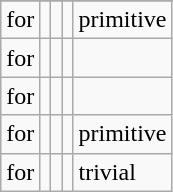<table class="wikitable">
<tr>
</tr>
<tr>
<td>for </td>
<td></td>
<td></td>
<td></td>
<td>primitive</td>
</tr>
<tr>
<td>for </td>
<td></td>
<td></td>
<td></td>
<td></td>
</tr>
<tr>
<td>for </td>
<td></td>
<td></td>
<td></td>
<td></td>
</tr>
<tr>
<td>for </td>
<td></td>
<td></td>
<td></td>
<td>primitive</td>
</tr>
<tr>
<td>for </td>
<td></td>
<td></td>
<td></td>
<td>trivial</td>
</tr>
</table>
